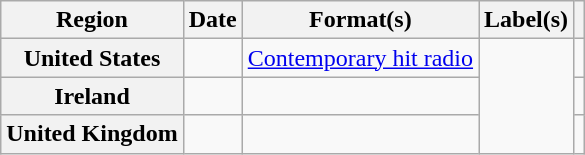<table class="wikitable plainrowheaders">
<tr>
<th scope="col">Region</th>
<th scope="col">Date</th>
<th scope="col">Format(s)</th>
<th scope="col">Label(s)</th>
<th scope="col"></th>
</tr>
<tr>
<th scope="row">United States</th>
<td></td>
<td><a href='#'>Contemporary hit radio</a></td>
<td rowspan="3"></td>
<td></td>
</tr>
<tr>
<th scope="row">Ireland</th>
<td></td>
<td></td>
<td></td>
</tr>
<tr>
<th scope="row">United Kingdom</th>
<td></td>
<td></td>
<td></td>
</tr>
</table>
